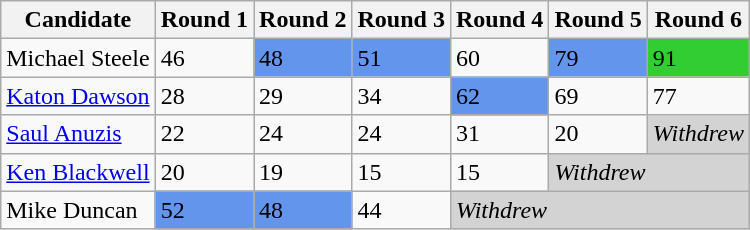<table class="wikitable">
<tr>
<th>Candidate</th>
<th>Round 1</th>
<th>Round 2</th>
<th>Round 3</th>
<th>Round 4</th>
<th>Round 5</th>
<th>Round 6</th>
</tr>
<tr>
<td>Michael Steele</td>
<td>46</td>
<td style="background:cornflowerblue;">48</td>
<td style="background:cornflowerblue;">51</td>
<td>60</td>
<td style="background:cornflowerblue;">79</td>
<td style="background:limegreen;">91</td>
</tr>
<tr>
<td><a href='#'>Katon Dawson</a></td>
<td>28</td>
<td>29</td>
<td>34</td>
<td style="background:cornflowerblue;">62</td>
<td>69</td>
<td>77</td>
</tr>
<tr>
<td><a href='#'>Saul Anuzis</a></td>
<td>22</td>
<td>24</td>
<td>24</td>
<td>31</td>
<td>20</td>
<td style="background:lightgrey;"><em>Withdrew</em></td>
</tr>
<tr>
<td><a href='#'>Ken Blackwell</a></td>
<td>20</td>
<td>19</td>
<td>15</td>
<td>15</td>
<td colspan="2" style="background:lightgrey;"><em>Withdrew</em></td>
</tr>
<tr>
<td>Mike Duncan</td>
<td style="background:cornflowerblue;">52</td>
<td style="background:cornflowerblue;">48</td>
<td>44</td>
<td colspan="3" style="background:lightgrey;"><em>Withdrew</em></td>
</tr>
</table>
